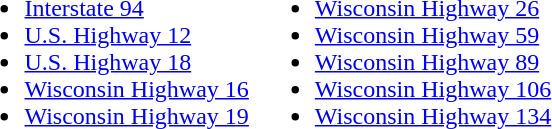<table>
<tr valign=top>
<td><br><ul><li> <a href='#'>Interstate 94</a></li><li> <a href='#'>U.S. Highway 12</a></li><li> <a href='#'>U.S. Highway 18</a></li><li> <a href='#'>Wisconsin Highway 16</a></li><li> <a href='#'>Wisconsin Highway 19</a></li></ul></td>
<td><br><ul><li> <a href='#'>Wisconsin Highway 26</a></li><li> <a href='#'>Wisconsin Highway 59</a></li><li> <a href='#'>Wisconsin Highway 89</a></li><li> <a href='#'>Wisconsin Highway 106</a></li><li> <a href='#'>Wisconsin Highway 134</a></li></ul></td>
</tr>
</table>
